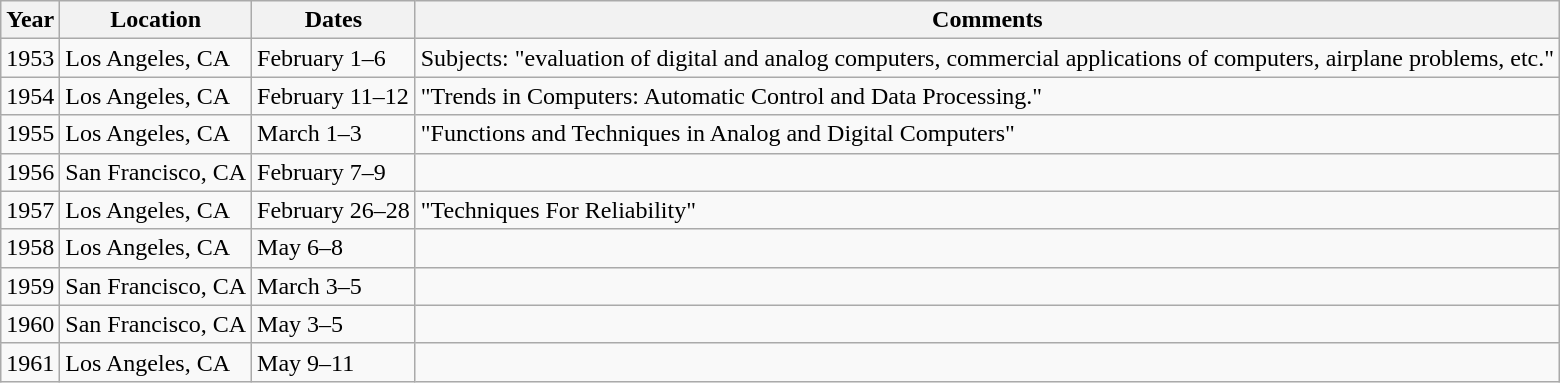<table class="wikitable">
<tr>
<th>Year</th>
<th>Location</th>
<th>Dates</th>
<th>Comments</th>
</tr>
<tr>
<td>1953</td>
<td>Los Angeles, CA</td>
<td>February 1–6</td>
<td>Subjects: "evaluation of digital and analog computers, commercial applications of computers, airplane problems, etc."</td>
</tr>
<tr>
<td>1954</td>
<td>Los Angeles, CA</td>
<td>February 11–12</td>
<td>"Trends in Computers: Automatic Control and Data Processing."</td>
</tr>
<tr>
<td>1955</td>
<td>Los Angeles, CA</td>
<td>March 1–3</td>
<td>"Functions and Techniques in Analog and Digital Computers"</td>
</tr>
<tr>
<td>1956</td>
<td>San Francisco, CA</td>
<td>February 7–9</td>
<td></td>
</tr>
<tr>
<td>1957</td>
<td>Los Angeles, CA</td>
<td>February 26–28</td>
<td>"Techniques For Reliability"</td>
</tr>
<tr>
<td>1958</td>
<td>Los Angeles, CA</td>
<td>May 6–8</td>
<td></td>
</tr>
<tr>
<td>1959</td>
<td>San Francisco, CA</td>
<td>March 3–5</td>
<td></td>
</tr>
<tr>
<td>1960</td>
<td>San Francisco, CA</td>
<td>May 3–5</td>
<td></td>
</tr>
<tr>
<td>1961</td>
<td>Los Angeles, CA</td>
<td>May 9–11</td>
<td></td>
</tr>
</table>
